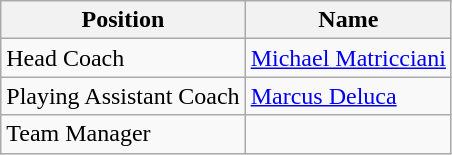<table class="wikitable">
<tr>
<th>Position</th>
<th>Name</th>
</tr>
<tr>
<td>Head Coach</td>
<td> <a href='#'>Michael Matricciani</a></td>
</tr>
<tr>
<td>Playing Assistant Coach</td>
<td> <a href='#'>Marcus Deluca</a></td>
</tr>
<tr>
<td>Team Manager</td>
<td></td>
</tr>
</table>
